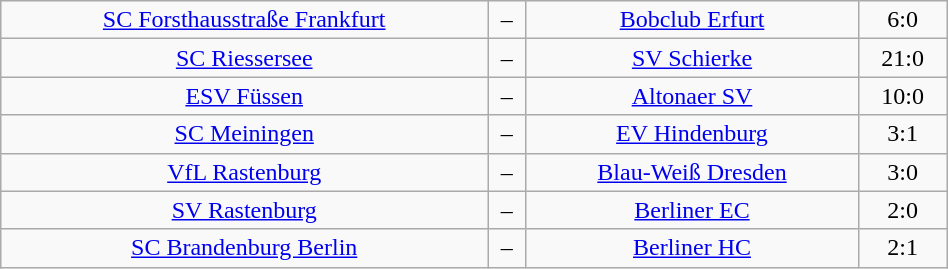<table class="wikitable" width="50%">
<tr align="center">
<td><a href='#'> SC Forsthausstraße Frankfurt</a></td>
<td>–</td>
<td><a href='#'>Bobclub Erfurt</a></td>
<td>6:0</td>
</tr>
<tr align="center">
<td><a href='#'>SC Riessersee</a></td>
<td>–</td>
<td><a href='#'>SV Schierke</a></td>
<td>21:0</td>
</tr>
<tr align="center">
<td><a href='#'> ESV Füssen</a></td>
<td>–</td>
<td><a href='#'>Altonaer SV</a></td>
<td>10:0</td>
</tr>
<tr align="center">
<td><a href='#'>SC Meiningen</a></td>
<td>–</td>
<td><a href='#'>EV Hindenburg</a></td>
<td>3:1</td>
</tr>
<tr align="center">
<td><a href='#'>VfL Rastenburg</a></td>
<td>–</td>
<td><a href='#'> Blau-Weiß Dresden</a></td>
<td>3:0</td>
</tr>
<tr align="center">
<td><a href='#'>SV Rastenburg</a></td>
<td>–</td>
<td><a href='#'>Berliner EC</a></td>
<td>2:0</td>
</tr>
<tr align="center">
<td><a href='#'> SC Brandenburg Berlin</a></td>
<td>–</td>
<td><a href='#'>Berliner HC</a></td>
<td>2:1</td>
</tr>
</table>
